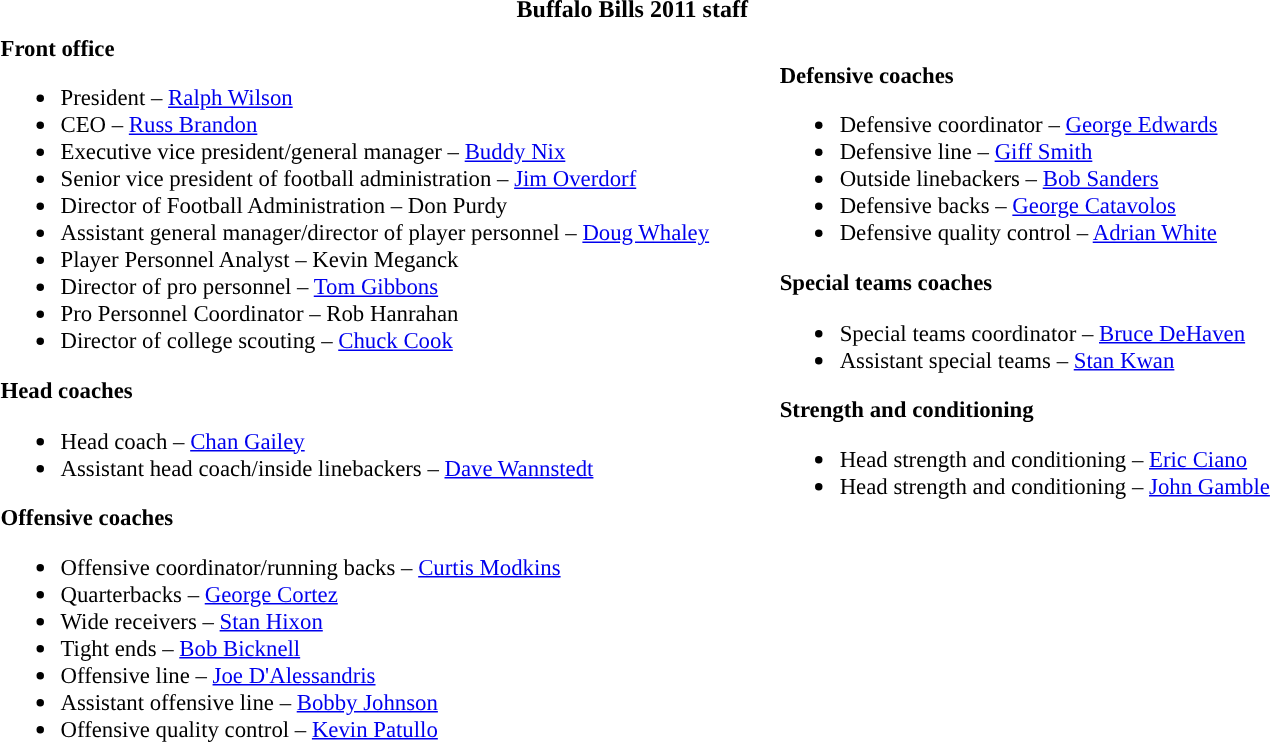<table class="toccolours" style="text-align: left;">
<tr>
<th colspan="7" style="text-align:center; "><strong>Buffalo Bills 2011 staff</strong></th>
</tr>
<tr>
<td colspan=7 align="right"></td>
</tr>
<tr>
<td valign="top"></td>
<td style="font-size: 95%;" valign="top"><strong>Front office</strong><br><ul><li>President – <a href='#'>Ralph Wilson</a></li><li>CEO – <a href='#'>Russ Brandon</a></li><li>Executive vice president/general manager – <a href='#'>Buddy Nix</a></li><li>Senior vice president of football administration – <a href='#'>Jim Overdorf</a></li><li>Director of Football Administration – Don Purdy</li><li>Assistant general manager/director of player personnel – <a href='#'>Doug Whaley</a></li><li>Player Personnel Analyst – Kevin Meganck</li><li>Director of pro personnel – <a href='#'>Tom Gibbons</a></li><li>Pro Personnel Coordinator – Rob Hanrahan</li><li>Director of college scouting – <a href='#'>Chuck Cook</a></li></ul><strong>Head coaches</strong><ul><li>Head coach – <a href='#'>Chan Gailey</a></li><li>Assistant head coach/inside linebackers – <a href='#'>Dave Wannstedt</a></li></ul><strong>Offensive coaches</strong><ul><li>Offensive coordinator/running backs – <a href='#'>Curtis Modkins</a></li><li>Quarterbacks – <a href='#'>George Cortez</a></li><li>Wide receivers – <a href='#'>Stan Hixon</a></li><li>Tight ends – <a href='#'>Bob Bicknell</a></li><li>Offensive line – <a href='#'>Joe D'Alessandris</a></li><li>Assistant offensive line – <a href='#'>Bobby Johnson</a></li><li>Offensive quality control – <a href='#'>Kevin Patullo</a></li></ul></td>
<td width="35"> </td>
<td valign="top"></td>
<td style="font-size: 95%;" valign="top"><br><strong>Defensive coaches</strong><ul><li>Defensive coordinator – <a href='#'>George Edwards</a></li><li>Defensive line – <a href='#'>Giff Smith</a></li><li>Outside linebackers – <a href='#'>Bob Sanders</a></li><li>Defensive backs – <a href='#'>George Catavolos</a></li><li>Defensive quality control – <a href='#'>Adrian White</a></li></ul><strong>Special teams coaches</strong><ul><li>Special teams coordinator – <a href='#'>Bruce DeHaven</a></li><li>Assistant special teams – <a href='#'>Stan Kwan</a></li></ul><strong>Strength and conditioning</strong><ul><li>Head strength and conditioning – <a href='#'>Eric Ciano</a></li><li>Head strength and conditioning – <a href='#'>John Gamble</a></li></ul></td>
</tr>
</table>
